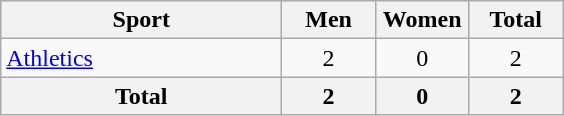<table class="wikitable sortable" style="text-align:center;">
<tr>
<th width=180>Sport</th>
<th width=55>Men</th>
<th width=55>Women</th>
<th width=55>Total</th>
</tr>
<tr>
<td align=left><a href='#'>Athletics</a></td>
<td>2</td>
<td>0</td>
<td>2</td>
</tr>
<tr>
<th>Total</th>
<th>2</th>
<th>0</th>
<th>2</th>
</tr>
</table>
